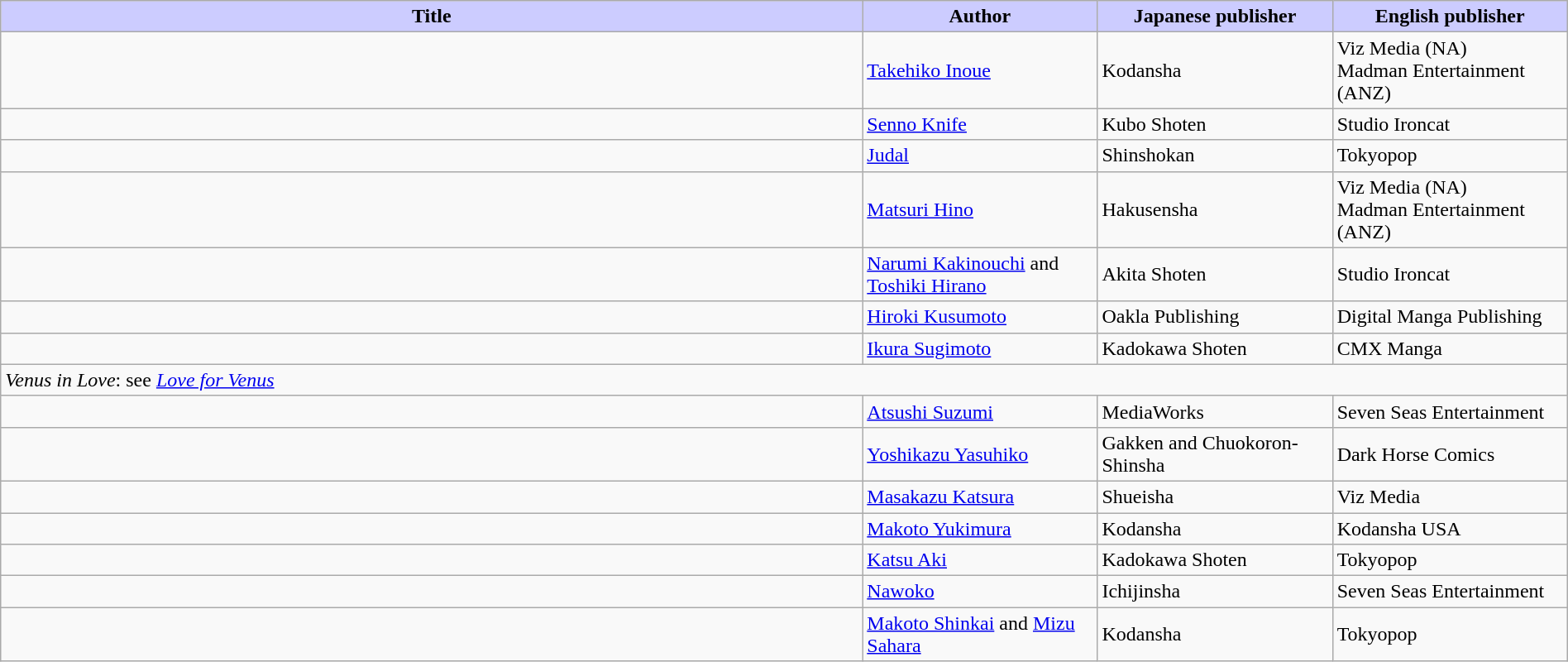<table class="wikitable" style="width: 100%;">
<tr>
<th style="background: #ccf;">Title</th>
<th style="background: #ccf; width: 15%;">Author</th>
<th style="background: #ccf; width: 15%;">Japanese publisher</th>
<th style="background: #ccf; width: 15%;">English publisher</th>
</tr>
<tr>
<td></td>
<td><a href='#'>Takehiko Inoue</a></td>
<td>Kodansha</td>
<td>Viz Media (NA) <br> Madman Entertainment (ANZ)</td>
</tr>
<tr>
<td></td>
<td><a href='#'>Senno Knife</a></td>
<td>Kubo Shoten</td>
<td>Studio Ironcat</td>
</tr>
<tr>
<td></td>
<td><a href='#'>Judal</a></td>
<td>Shinshokan</td>
<td>Tokyopop</td>
</tr>
<tr>
<td></td>
<td><a href='#'>Matsuri Hino</a></td>
<td>Hakusensha</td>
<td>Viz Media (NA) <br> Madman Entertainment (ANZ)</td>
</tr>
<tr>
<td></td>
<td><a href='#'>Narumi Kakinouchi</a> and <a href='#'>Toshiki Hirano</a></td>
<td>Akita Shoten</td>
<td>Studio Ironcat</td>
</tr>
<tr>
<td></td>
<td><a href='#'>Hiroki Kusumoto</a></td>
<td>Oakla Publishing</td>
<td>Digital Manga Publishing</td>
</tr>
<tr>
<td></td>
<td><a href='#'>Ikura Sugimoto</a></td>
<td>Kadokawa Shoten</td>
<td>CMX Manga</td>
</tr>
<tr>
<td colspan="4"><em>Venus in Love</em>: see <em><a href='#'>Love for Venus</a></em></td>
</tr>
<tr>
<td></td>
<td><a href='#'>Atsushi Suzumi</a></td>
<td>MediaWorks</td>
<td>Seven Seas Entertainment</td>
</tr>
<tr>
<td></td>
<td><a href='#'>Yoshikazu Yasuhiko</a></td>
<td>Gakken and Chuokoron-Shinsha</td>
<td>Dark Horse Comics</td>
</tr>
<tr>
<td></td>
<td><a href='#'>Masakazu Katsura</a></td>
<td>Shueisha</td>
<td>Viz Media</td>
</tr>
<tr>
<td></td>
<td><a href='#'>Makoto Yukimura</a></td>
<td>Kodansha</td>
<td>Kodansha USA</td>
</tr>
<tr>
<td></td>
<td><a href='#'>Katsu Aki</a></td>
<td>Kadokawa Shoten</td>
<td>Tokyopop</td>
</tr>
<tr>
<td></td>
<td><a href='#'>Nawoko</a></td>
<td>Ichijinsha</td>
<td>Seven Seas Entertainment</td>
</tr>
<tr>
<td></td>
<td><a href='#'>Makoto Shinkai</a> and <a href='#'>Mizu Sahara</a></td>
<td>Kodansha</td>
<td>Tokyopop</td>
</tr>
</table>
